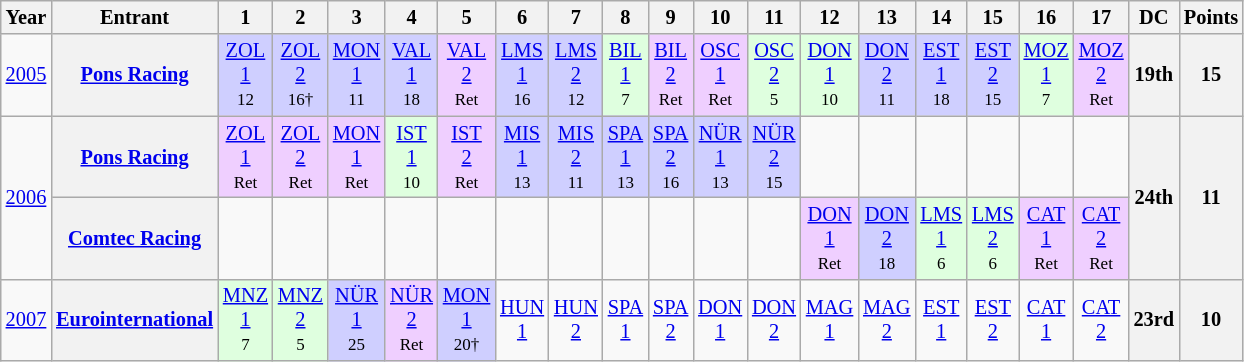<table class="wikitable" style="text-align:center; font-size:85%">
<tr>
<th>Year</th>
<th>Entrant</th>
<th>1</th>
<th>2</th>
<th>3</th>
<th>4</th>
<th>5</th>
<th>6</th>
<th>7</th>
<th>8</th>
<th>9</th>
<th>10</th>
<th>11</th>
<th>12</th>
<th>13</th>
<th>14</th>
<th>15</th>
<th>16</th>
<th>17</th>
<th>DC</th>
<th>Points</th>
</tr>
<tr>
<td><a href='#'>2005</a></td>
<th nowrap><a href='#'>Pons Racing</a></th>
<td style="background:#CFCFFF;"><a href='#'>ZOL<br>1</a><br><small>12</small></td>
<td style="background:#CFCFFF;"><a href='#'>ZOL<br>2</a><br><small>16†</small></td>
<td style="background:#CFCFFF;"><a href='#'>MON<br>1</a><br><small>11</small></td>
<td style="background:#CFCFFF;"><a href='#'>VAL<br>1</a><br><small>18</small></td>
<td style="background:#EFCFFF;"><a href='#'>VAL<br>2</a><br><small>Ret</small></td>
<td style="background:#CFCFFF;"><a href='#'>LMS<br>1</a><br><small>16</small></td>
<td style="background:#CFCFFF;"><a href='#'>LMS<br>2</a><br><small>12</small></td>
<td style="background:#DFFFDF;"><a href='#'>BIL<br>1</a><br><small>7</small></td>
<td style="background:#EFCFFF;"><a href='#'>BIL<br>2</a><br><small>Ret</small></td>
<td style="background:#EFCFFF;"><a href='#'>OSC<br>1</a><br><small>Ret</small></td>
<td style="background:#DFFFDF;"><a href='#'>OSC<br>2</a><br><small>5</small></td>
<td style="background:#DFFFDF;"><a href='#'>DON<br>1</a><br><small>10</small></td>
<td style="background:#CFCFFF;"><a href='#'>DON<br>2</a><br><small>11</small></td>
<td style="background:#CFCFFF;"><a href='#'>EST<br>1</a><br><small>18</small></td>
<td style="background:#CFCFFF;"><a href='#'>EST<br>2</a><br><small>15</small></td>
<td style="background:#DFFFDF;"><a href='#'>MOZ<br>1</a><br><small>7</small></td>
<td style="background:#EFCFFF;"><a href='#'>MOZ<br>2</a><br><small>Ret</small></td>
<th>19th</th>
<th>15</th>
</tr>
<tr>
<td rowspan=2><a href='#'>2006</a></td>
<th nowrap><a href='#'>Pons Racing</a></th>
<td style="background:#EFCFFF;"><a href='#'>ZOL<br>1</a><br><small>Ret</small></td>
<td style="background:#EFCFFF;"><a href='#'>ZOL<br>2</a><br><small>Ret</small></td>
<td style="background:#EFCFFF;"><a href='#'>MON<br>1</a><br><small>Ret</small></td>
<td style="background:#DFFFDF;"><a href='#'>IST<br>1</a><br><small>10</small></td>
<td style="background:#EFCFFF;"><a href='#'>IST<br>2</a><br><small>Ret</small></td>
<td style="background:#CFCFFF;"><a href='#'>MIS<br>1</a><br><small>13</small></td>
<td style="background:#CFCFFF;"><a href='#'>MIS<br>2</a><br><small>11</small></td>
<td style="background:#CFCFFF;"><a href='#'>SPA<br>1</a><br><small>13</small></td>
<td style="background:#CFCFFF;"><a href='#'>SPA<br>2</a><br><small>16</small></td>
<td style="background:#CFCFFF;"><a href='#'>NÜR<br>1</a><br><small>13</small></td>
<td style="background:#CFCFFF;"><a href='#'>NÜR<br>2</a><br><small>15</small></td>
<td></td>
<td></td>
<td></td>
<td></td>
<td></td>
<td></td>
<th rowspan=2>24th</th>
<th rowspan=2>11</th>
</tr>
<tr>
<th nowrap><a href='#'>Comtec Racing</a></th>
<td></td>
<td></td>
<td></td>
<td></td>
<td></td>
<td></td>
<td></td>
<td></td>
<td></td>
<td></td>
<td></td>
<td style="background:#EFCFFF;"><a href='#'>DON<br>1</a><br><small>Ret</small></td>
<td style="background:#CFCFFF;"><a href='#'>DON<br>2</a><br><small>18</small></td>
<td style="background:#DFFFDF;"><a href='#'>LMS<br>1</a><br><small>6</small></td>
<td style="background:#DFFFDF;"><a href='#'>LMS<br>2</a><br><small>6</small></td>
<td style="background:#EFCFFF;"><a href='#'>CAT<br>1</a><br><small>Ret</small></td>
<td style="background:#EFCFFF;"><a href='#'>CAT<br>2</a><br><small>Ret</small></td>
</tr>
<tr>
<td><a href='#'>2007</a></td>
<th><a href='#'>Eurointernational</a></th>
<td style="background:#DFFFDF;"><a href='#'>MNZ<br>1</a><br><small>7</small></td>
<td style="background:#DFFFDF;"><a href='#'>MNZ<br>2</a><br><small>5</small></td>
<td style="background:#CFCFFF;"><a href='#'>NÜR<br>1</a><br><small>25</small></td>
<td style="background:#EFCFFF;"><a href='#'>NÜR<br>2</a><br><small>Ret</small></td>
<td style="background:#CFCFFF;"><a href='#'>MON<br>1</a><br><small>20†</small></td>
<td><a href='#'>HUN<br>1</a></td>
<td><a href='#'>HUN<br>2</a></td>
<td><a href='#'>SPA<br>1</a></td>
<td><a href='#'>SPA<br>2</a></td>
<td><a href='#'>DON<br>1</a></td>
<td><a href='#'>DON<br>2</a></td>
<td><a href='#'>MAG<br>1</a></td>
<td><a href='#'>MAG<br>2</a></td>
<td><a href='#'>EST<br>1</a></td>
<td><a href='#'>EST<br>2</a></td>
<td><a href='#'>CAT<br>1</a></td>
<td><a href='#'>CAT<br>2</a></td>
<th>23rd</th>
<th>10</th>
</tr>
</table>
